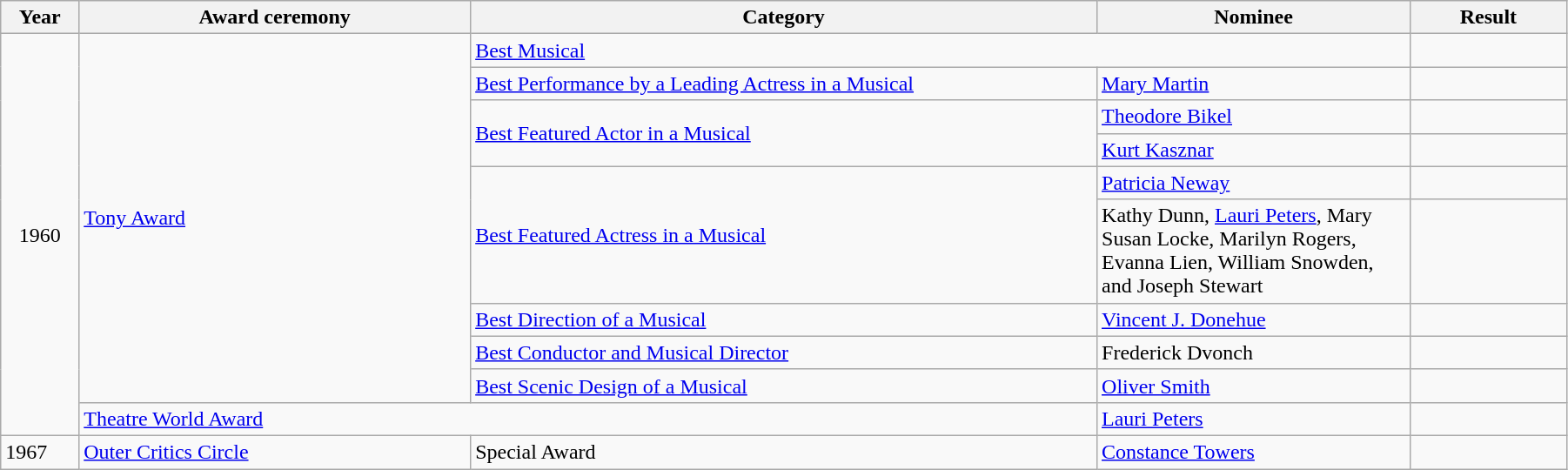<table class="wikitable" width="95%">
<tr>
<th width="5%">Year</th>
<th width="25%">Award ceremony</th>
<th width="40%">Category</th>
<th width="20%">Nominee</th>
<th width="10%">Result</th>
</tr>
<tr>
<td rowspan="10" align="center">1960</td>
<td rowspan="9"><a href='#'>Tony Award</a></td>
<td colspan="2"><a href='#'>Best Musical</a></td>
<td></td>
</tr>
<tr>
<td><a href='#'>Best Performance by a Leading Actress in a Musical</a></td>
<td><a href='#'>Mary Martin</a></td>
<td></td>
</tr>
<tr>
<td rowspan="2"><a href='#'>Best Featured Actor in a Musical</a></td>
<td><a href='#'>Theodore Bikel</a></td>
<td></td>
</tr>
<tr>
<td><a href='#'>Kurt Kasznar</a></td>
<td></td>
</tr>
<tr>
<td rowspan="2"><a href='#'>Best Featured Actress in a Musical</a></td>
<td><a href='#'>Patricia Neway</a></td>
<td></td>
</tr>
<tr>
<td>Kathy Dunn, <a href='#'>Lauri Peters</a>, Mary Susan Locke, Marilyn Rogers, Evanna Lien, William Snowden, and Joseph Stewart</td>
<td></td>
</tr>
<tr>
<td><a href='#'>Best Direction of a Musical</a></td>
<td><a href='#'>Vincent J. Donehue</a></td>
<td></td>
</tr>
<tr>
<td><a href='#'>Best Conductor and Musical Director</a></td>
<td>Frederick Dvonch</td>
<td></td>
</tr>
<tr>
<td><a href='#'>Best Scenic Design of a Musical</a></td>
<td><a href='#'>Oliver Smith</a></td>
<td></td>
</tr>
<tr>
<td colspan=2><a href='#'>Theatre World Award</a></td>
<td><a href='#'>Lauri Peters</a></td>
<td></td>
</tr>
<tr>
<td>1967</td>
<td><a href='#'>Outer Critics Circle</a></td>
<td>Special Award</td>
<td><a href='#'>Constance Towers</a></td>
<td></td>
</tr>
</table>
